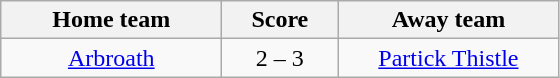<table class="wikitable" style="text-align: center">
<tr>
<th width=140>Home team</th>
<th width=70>Score</th>
<th width=140>Away team</th>
</tr>
<tr>
<td><a href='#'>Arbroath</a></td>
<td>2 – 3</td>
<td><a href='#'>Partick Thistle</a></td>
</tr>
</table>
